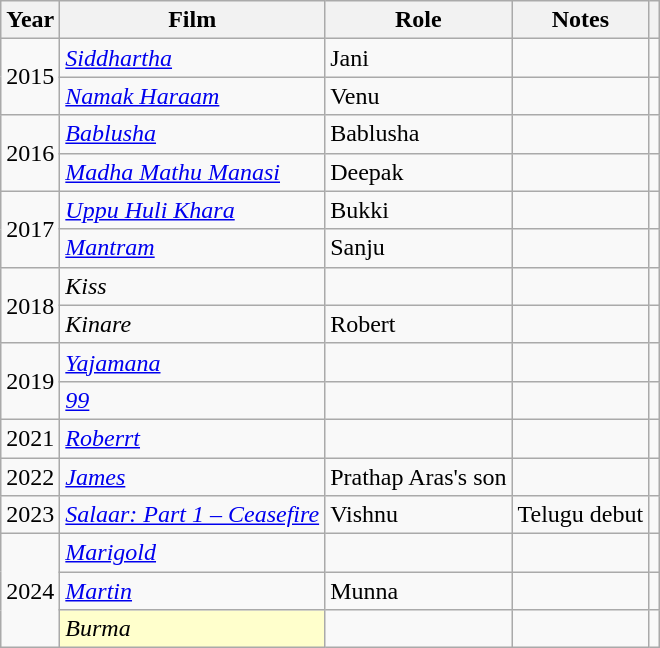<table class="wikitable sortable">
<tr>
<th>Year</th>
<th>Film</th>
<th>Role</th>
<th>Notes</th>
<th class="unsortable"></th>
</tr>
<tr>
<td rowspan=2>2015</td>
<td><em><a href='#'>Siddhartha</a></em></td>
<td>Jani</td>
<td></td>
<td></td>
</tr>
<tr>
<td><em><a href='#'>Namak Haraam</a></em></td>
<td>Venu</td>
<td></td>
<td></td>
</tr>
<tr>
<td rowspan=2>2016</td>
<td><em><a href='#'>Bablusha</a></em></td>
<td>Bablusha</td>
<td></td>
<td></td>
</tr>
<tr>
<td><em><a href='#'>Madha Mathu Manasi</a></em></td>
<td>Deepak</td>
<td></td>
<td></td>
</tr>
<tr>
<td rowspan=2>2017</td>
<td><em><a href='#'>Uppu Huli Khara</a></em></td>
<td>Bukki</td>
<td></td>
<td></td>
</tr>
<tr>
<td><em><a href='#'>Mantram</a></em></td>
<td>Sanju</td>
<td></td>
<td></td>
</tr>
<tr>
<td rowspan=2>2018</td>
<td><em>Kiss</em></td>
<td></td>
<td></td>
<td></td>
</tr>
<tr>
<td><em>Kinare</em></td>
<td>Robert</td>
<td></td>
<td></td>
</tr>
<tr>
<td rowspan=2>2019</td>
<td><em><a href='#'>Yajamana</a></em></td>
<td></td>
<td></td>
<td></td>
</tr>
<tr>
<td><em><a href='#'>99</a></em></td>
<td></td>
<td></td>
<td></td>
</tr>
<tr>
<td>2021</td>
<td><em><a href='#'>Roberrt</a></em></td>
<td></td>
<td></td>
<td></td>
</tr>
<tr>
<td>2022</td>
<td><em><a href='#'>James</a></em></td>
<td>Prathap Aras's son</td>
<td></td>
<td></td>
</tr>
<tr>
<td>2023</td>
<td><em><a href='#'>Salaar: Part 1 – Ceasefire</a></em></td>
<td>Vishnu</td>
<td>Telugu debut</td>
<td></td>
</tr>
<tr>
<td rowspan="3">2024</td>
<td><em><a href='#'>Marigold</a></em></td>
<td></td>
<td></td>
<td></td>
</tr>
<tr>
<td><a href='#'><em>Martin</em></a></td>
<td>Munna</td>
<td></td>
<td></td>
</tr>
<tr>
<td style="background:#FFFFCC;"><em>Burma</em> </td>
<td></td>
<td></td>
<td></td>
</tr>
</table>
